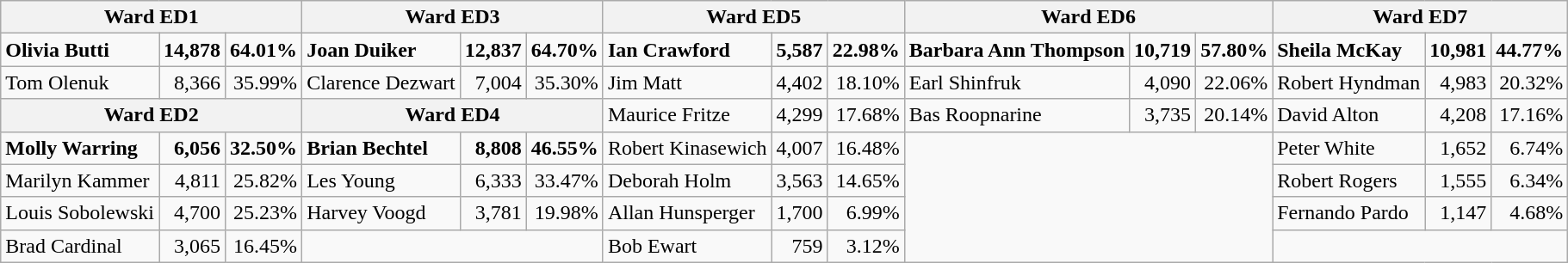<table class="wikitable">
<tr>
<th colspan="3"><strong>Ward ED1</strong></th>
<th colspan="3"><strong>Ward ED3</strong></th>
<th colspan="3"><strong>Ward ED5</strong></th>
<th colspan="3"><strong>Ward ED6</strong></th>
<th colspan="3"><strong>Ward ED7</strong></th>
</tr>
<tr>
<td><strong>Olivia Butti</strong></td>
<td align="right"><strong>14,878</strong></td>
<td align="right"><strong>64.01%</strong></td>
<td><strong>Joan Duiker</strong></td>
<td align="right"><strong>12,837</strong></td>
<td align="right"><strong>64.70%</strong></td>
<td><strong>Ian Crawford</strong></td>
<td align="right"><strong>5,587</strong></td>
<td align="right"><strong>22.98%</strong></td>
<td><strong>Barbara Ann Thompson</strong></td>
<td align="right"><strong>10,719</strong></td>
<td align="right"><strong>57.80%</strong></td>
<td><strong>Sheila McKay</strong></td>
<td align="right"><strong>10,981</strong></td>
<td align="right"><strong>44.77%</strong></td>
</tr>
<tr>
<td>Tom Olenuk</td>
<td align="right">8,366</td>
<td align="right">35.99%</td>
<td>Clarence Dezwart</td>
<td align="right">7,004</td>
<td align="right">35.30%</td>
<td>Jim Matt</td>
<td align="right">4,402</td>
<td align="right">18.10%</td>
<td>Earl Shinfruk</td>
<td align="right">4,090</td>
<td align="right">22.06%</td>
<td>Robert Hyndman</td>
<td align="right">4,983</td>
<td align="right">20.32%</td>
</tr>
<tr>
<th colspan="3"><strong>Ward ED2</strong></th>
<th colspan="3"><strong>Ward ED4</strong></th>
<td>Maurice Fritze</td>
<td align="right">4,299</td>
<td align="right">17.68%</td>
<td>Bas Roopnarine</td>
<td align="right">3,735</td>
<td align="right">20.14%</td>
<td>David Alton</td>
<td align="right">4,208</td>
<td align="right">17.16%</td>
</tr>
<tr>
<td><strong>Molly Warring</strong></td>
<td align="right"><strong>6,056</strong></td>
<td align="right"><strong>32.50%</strong></td>
<td><strong>Brian Bechtel</strong></td>
<td align="right"><strong>8,808</strong></td>
<td align="right"><strong>46.55%</strong></td>
<td>Robert Kinasewich</td>
<td align="right">4,007</td>
<td align="right">16.48%</td>
<td colspan="3" rowspan="4"></td>
<td>Peter White</td>
<td align="right">1,652</td>
<td align="right">6.74%</td>
</tr>
<tr>
<td>Marilyn Kammer</td>
<td align="right">4,811</td>
<td align="right">25.82%</td>
<td>Les Young</td>
<td align="right">6,333</td>
<td align="right">33.47%</td>
<td>Deborah Holm</td>
<td align="right">3,563</td>
<td align="right">14.65%</td>
<td>Robert Rogers</td>
<td align="right">1,555</td>
<td align="right">6.34%</td>
</tr>
<tr>
<td>Louis Sobolewski</td>
<td align="right">4,700</td>
<td align="right">25.23%</td>
<td>Harvey Voogd</td>
<td align="right">3,781</td>
<td align="right">19.98%</td>
<td>Allan Hunsperger</td>
<td align="right">1,700</td>
<td align="right">6.99%</td>
<td>Fernando Pardo</td>
<td align="right">1,147</td>
<td align="right">4.68%</td>
</tr>
<tr>
<td>Brad Cardinal</td>
<td align="right">3,065</td>
<td align="right">16.45%</td>
<td colspan="3"></td>
<td>Bob Ewart</td>
<td align="right">759</td>
<td align="right">3.12%</td>
<td colspan="3"></td>
</tr>
</table>
